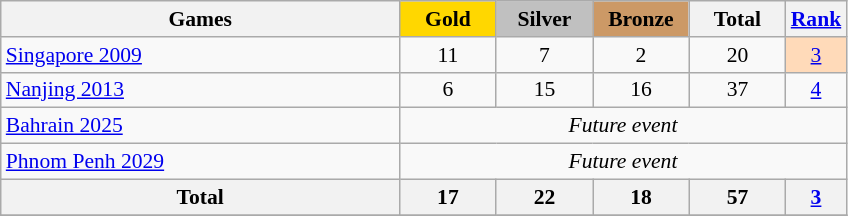<table class="wikitable" style="text-align:center; font-size:90%;">
<tr>
<th style="width:18em;">Games</th>
<th style="width:4em; background:gold;">Gold</th>
<th style="width:4em; background:silver;">Silver</th>
<th style="width:4em; background:#cc9966;">Bronze</th>
<th style="width:4em;">Total</th>
<th style="width:2em;"><a href='#'>Rank</a></th>
</tr>
<tr>
<td align=left> <a href='#'>Singapore 2009</a></td>
<td>11</td>
<td>7</td>
<td>2</td>
<td>20</td>
<td bgcolor=ffdab9><a href='#'>3</a></td>
</tr>
<tr>
<td align=left> <a href='#'>Nanjing 2013</a></td>
<td>6</td>
<td>15</td>
<td>16</td>
<td>37</td>
<td><a href='#'>4</a></td>
</tr>
<tr>
<td align=left> <a href='#'>Bahrain 2025</a></td>
<td colspan=5><em>Future event</em></td>
</tr>
<tr>
<td align=left> <a href='#'>Phnom Penh 2029</a></td>
<td colspan=5><em>Future event</em></td>
</tr>
<tr>
<th><strong>Total</strong></th>
<th><strong>17</strong></th>
<th><strong>22</strong></th>
<th><strong>18</strong></th>
<th><strong>57</strong></th>
<th><strong><a href='#'>3</a></strong></th>
</tr>
<tr class="sortbottom">
</tr>
</table>
